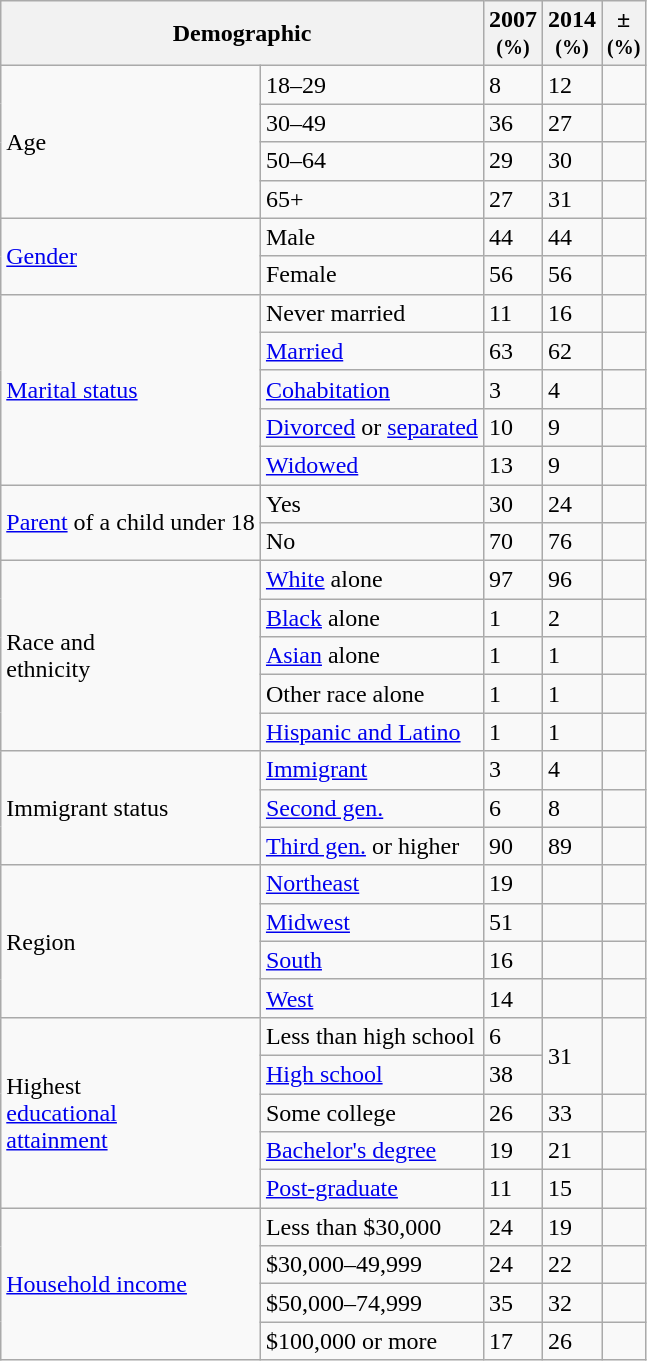<table class="wikitable">
<tr style="text-align:center">
<th colspan="2">Demographic</th>
<th>2007<br><small>(%)</small></th>
<th>2014<br><small>(%)</small></th>
<th>±<br><small>(%)</small></th>
</tr>
<tr>
<td rowspan="4">Age</td>
<td>18–29</td>
<td>8</td>
<td>12</td>
<td></td>
</tr>
<tr>
<td>30–49</td>
<td>36</td>
<td>27</td>
<td></td>
</tr>
<tr>
<td>50–64</td>
<td>29</td>
<td>30</td>
<td></td>
</tr>
<tr>
<td>65+</td>
<td>27</td>
<td>31</td>
<td></td>
</tr>
<tr>
<td rowspan="2"><a href='#'>Gender</a></td>
<td>Male</td>
<td>44</td>
<td>44</td>
<td></td>
</tr>
<tr>
<td>Female</td>
<td>56</td>
<td>56</td>
<td></td>
</tr>
<tr>
<td rowspan="5"><a href='#'>Marital status</a></td>
<td>Never married</td>
<td>11</td>
<td>16</td>
<td></td>
</tr>
<tr>
<td><a href='#'>Married</a></td>
<td>63</td>
<td>62</td>
<td></td>
</tr>
<tr>
<td><a href='#'>Cohabitation</a></td>
<td>3</td>
<td>4</td>
<td></td>
</tr>
<tr>
<td><a href='#'>Divorced</a> or <a href='#'>separated</a></td>
<td>10</td>
<td>9</td>
<td></td>
</tr>
<tr>
<td><a href='#'>Widowed</a></td>
<td>13</td>
<td>9</td>
<td></td>
</tr>
<tr>
<td rowspan="2"><a href='#'>Parent</a> of a child under 18</td>
<td>Yes</td>
<td>30</td>
<td>24</td>
<td></td>
</tr>
<tr>
<td>No</td>
<td>70</td>
<td>76</td>
<td></td>
</tr>
<tr>
<td rowspan="5">Race and<br>ethnicity</td>
<td><a href='#'>White</a> alone</td>
<td>97</td>
<td>96</td>
<td></td>
</tr>
<tr>
<td><a href='#'>Black</a> alone</td>
<td>1</td>
<td>2</td>
<td></td>
</tr>
<tr>
<td><a href='#'>Asian</a> alone</td>
<td>1</td>
<td>1</td>
<td></td>
</tr>
<tr>
<td>Other race alone</td>
<td>1</td>
<td>1</td>
<td></td>
</tr>
<tr>
<td><a href='#'>Hispanic and Latino</a></td>
<td>1</td>
<td>1</td>
<td></td>
</tr>
<tr>
<td rowspan="3">Immigrant status</td>
<td><a href='#'>Immigrant</a></td>
<td>3</td>
<td>4</td>
<td></td>
</tr>
<tr>
<td><a href='#'>Second gen.</a></td>
<td>6</td>
<td>8</td>
<td></td>
</tr>
<tr>
<td><a href='#'>Third gen.</a> or higher</td>
<td>90</td>
<td>89</td>
<td></td>
</tr>
<tr>
<td rowspan="4">Region</td>
<td><a href='#'>Northeast</a></td>
<td>19</td>
<td></td>
<td></td>
</tr>
<tr>
<td><a href='#'>Midwest</a></td>
<td>51</td>
<td></td>
<td></td>
</tr>
<tr>
<td><a href='#'>South</a></td>
<td>16</td>
<td></td>
<td></td>
</tr>
<tr>
<td><a href='#'>West</a></td>
<td>14</td>
<td></td>
<td></td>
</tr>
<tr>
<td rowspan="5">Highest<br><a href='#'>educational<br>attainment</a></td>
<td>Less than high school</td>
<td>6</td>
<td rowspan="2">31</td>
<td rowspan="2"></td>
</tr>
<tr>
<td><a href='#'>High school</a></td>
<td>38</td>
</tr>
<tr>
<td>Some college</td>
<td>26</td>
<td>33</td>
<td></td>
</tr>
<tr>
<td><a href='#'>Bachelor's degree</a></td>
<td>19</td>
<td>21</td>
<td></td>
</tr>
<tr>
<td><a href='#'>Post-graduate</a></td>
<td>11</td>
<td>15</td>
<td></td>
</tr>
<tr>
<td rowspan="5"><a href='#'>Household income</a></td>
<td>Less than $30,000</td>
<td>24</td>
<td>19</td>
<td></td>
</tr>
<tr>
<td>$30,000–49,999</td>
<td>24</td>
<td>22</td>
<td></td>
</tr>
<tr>
<td>$50,000–74,999</td>
<td>35</td>
<td>32</td>
<td></td>
</tr>
<tr>
<td>$100,000 or more</td>
<td>17</td>
<td>26</td>
<td></td>
</tr>
</table>
